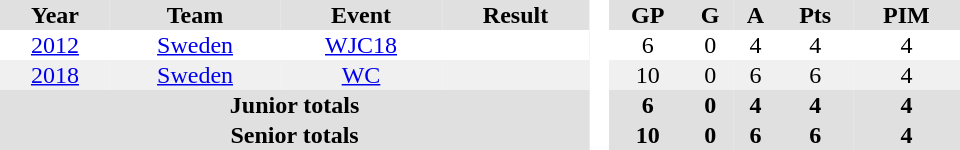<table border="0" cellpadding="1" cellspacing="0" style="text-align:center; width:40em;">
<tr bgcolor="#e0e0e0">
<th>Year</th>
<th>Team</th>
<th>Event</th>
<th>Result</th>
<th rowspan="99" bgcolor="#ffffff"> </th>
<th>GP</th>
<th>G</th>
<th>A</th>
<th>Pts</th>
<th>PIM</th>
</tr>
<tr>
<td><a href='#'>2012</a></td>
<td><a href='#'>Sweden</a></td>
<td><a href='#'>WJC18</a></td>
<td></td>
<td>6</td>
<td>0</td>
<td>4</td>
<td>4</td>
<td>4</td>
</tr>
<tr bgcolor="#f0f0f0">
<td><a href='#'>2018</a></td>
<td><a href='#'>Sweden</a></td>
<td><a href='#'>WC</a></td>
<td></td>
<td>10</td>
<td>0</td>
<td>6</td>
<td>6</td>
<td>4</td>
</tr>
<tr bgcolor="#e0e0e0">
<th colspan="4">Junior totals</th>
<th>6</th>
<th>0</th>
<th>4</th>
<th>4</th>
<th>4</th>
</tr>
<tr bgcolor="#e0e0e0">
<th colspan="4">Senior totals</th>
<th>10</th>
<th>0</th>
<th>6</th>
<th>6</th>
<th>4</th>
</tr>
</table>
